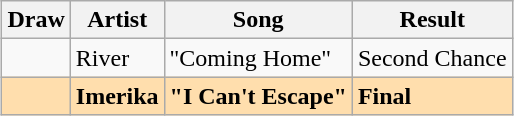<table class="sortable wikitable" style="margin: 1em auto 1em auto;">
<tr>
<th>Draw</th>
<th>Artist</th>
<th>Song</th>
<th>Result</th>
</tr>
<tr>
<td></td>
<td>River</td>
<td>"Coming Home"</td>
<td>Second Chance</td>
</tr>
<tr style="background: navajowhite; font-weight: bold;">
<td></td>
<td>Imerika</td>
<td>"I Can't Escape"</td>
<td>Final</td>
</tr>
</table>
